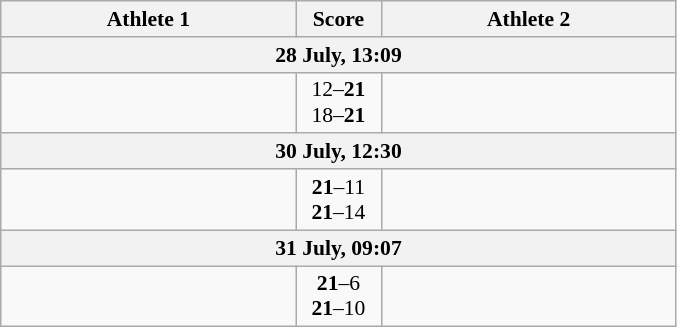<table class="wikitable" style="text-align: center; font-size:90% ">
<tr>
<th align="right" width="190">Athlete 1</th>
<th width="50">Score</th>
<th align="left" width="190">Athlete 2</th>
</tr>
<tr>
<th colspan=3>28 July, 13:09</th>
</tr>
<tr>
<td align=right></td>
<td align=center>12–<strong>21</strong><br>18–<strong>21</strong></td>
<td align=left><strong></strong></td>
</tr>
<tr>
<th colspan=3>30 July, 12:30</th>
</tr>
<tr>
<td align=right><strong></strong></td>
<td align=center><strong>21</strong>–11<br><strong>21</strong>–14</td>
<td align=left></td>
</tr>
<tr>
<th colspan=3>31 July, 09:07</th>
</tr>
<tr>
<td align=right><strong></strong></td>
<td align=center><strong>21</strong>–6<br><strong>21</strong>–10</td>
<td align=left></td>
</tr>
</table>
